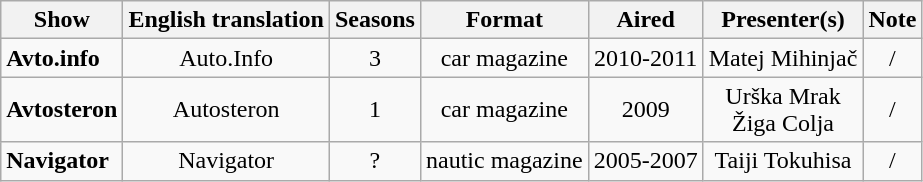<table class="wikitable">
<tr>
<th>Show</th>
<th>English translation</th>
<th>Seasons</th>
<th>Format</th>
<th>Aired</th>
<th>Presenter(s)</th>
<th>Note</th>
</tr>
<tr>
<td><strong>Avto.info</strong></td>
<td align=center>Auto.Info</td>
<td align=center>3</td>
<td align=center>car magazine</td>
<td align=center>2010-2011</td>
<td align=center>Matej Mihinjač</td>
<td align=center>/</td>
</tr>
<tr>
<td><strong>Avtosteron</strong></td>
<td align=center>Autosteron</td>
<td align=center>1</td>
<td align=center>car magazine</td>
<td align=center>2009</td>
<td align=center>Urška Mrak<br>Žiga Colja</td>
<td align=center>/</td>
</tr>
<tr>
<td><strong>Navigator</strong></td>
<td align=center>Navigator</td>
<td align=center>?</td>
<td align=center>nautic magazine</td>
<td align=center>2005-2007</td>
<td align=center>Taiji Tokuhisa</td>
<td align=center>/</td>
</tr>
</table>
